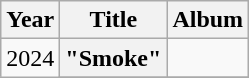<table class="wikitable plainrowheaders" style="text-align:center;">
<tr>
<th scope="col">Year</th>
<th scope="col">Title</th>
<th scope="col">Album</th>
</tr>
<tr>
<td rowspan="2">2024</td>
<th scope="row">"Smoke"<br></th>
<td></td>
</tr>
<tr>
</tr>
</table>
